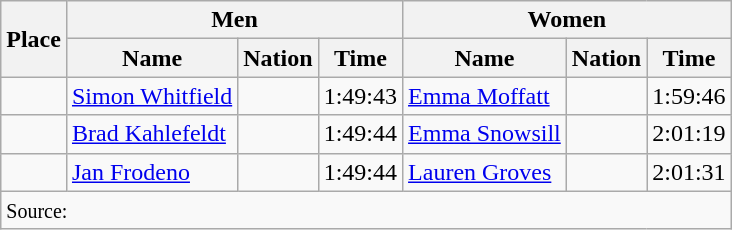<table class="wikitable">
<tr>
<th rowspan="2">Place</th>
<th colspan="3">Men</th>
<th colspan="3">Women</th>
</tr>
<tr>
<th>Name</th>
<th>Nation</th>
<th>Time</th>
<th>Name</th>
<th>Nation</th>
<th>Time</th>
</tr>
<tr>
<td align="center"></td>
<td><a href='#'>Simon Whitfield</a></td>
<td></td>
<td>1:49:43</td>
<td><a href='#'>Emma Moffatt</a></td>
<td></td>
<td>1:59:46</td>
</tr>
<tr>
<td align="center"></td>
<td><a href='#'>Brad Kahlefeldt</a></td>
<td></td>
<td>1:49:44</td>
<td><a href='#'>Emma Snowsill</a></td>
<td></td>
<td>2:01:19</td>
</tr>
<tr>
<td align="center"></td>
<td><a href='#'>Jan Frodeno</a></td>
<td></td>
<td>1:49:44</td>
<td><a href='#'>Lauren Groves</a></td>
<td></td>
<td>2:01:31</td>
</tr>
<tr>
<td colspan="7"><small>Source:</small></td>
</tr>
</table>
